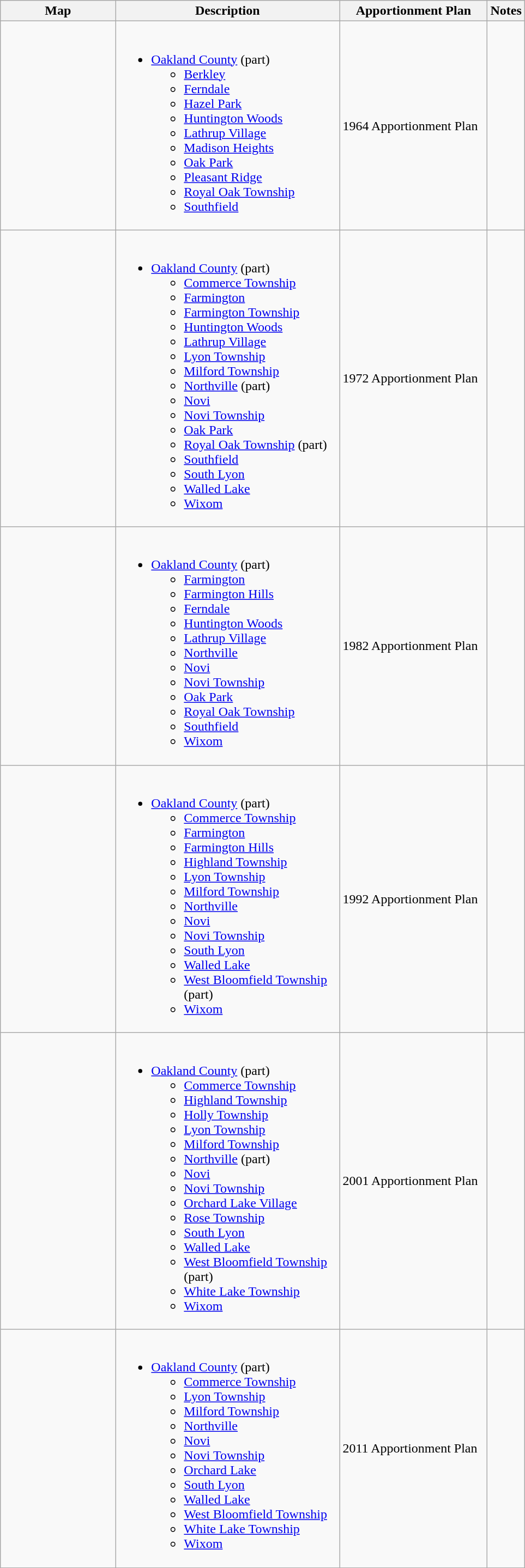<table class="wikitable sortable">
<tr>
<th style="width:100pt;">Map</th>
<th style="width:200pt;">Description</th>
<th style="width:130pt;">Apportionment Plan</th>
<th style="width:15pt;">Notes</th>
</tr>
<tr>
<td></td>
<td><br><ul><li><a href='#'>Oakland County</a> (part)<ul><li><a href='#'>Berkley</a></li><li><a href='#'>Ferndale</a></li><li><a href='#'>Hazel Park</a></li><li><a href='#'>Huntington Woods</a></li><li><a href='#'>Lathrup Village</a></li><li><a href='#'>Madison Heights</a></li><li><a href='#'>Oak Park</a></li><li><a href='#'>Pleasant Ridge</a></li><li><a href='#'>Royal Oak Township</a></li><li><a href='#'>Southfield</a></li></ul></li></ul></td>
<td>1964 Apportionment Plan</td>
<td></td>
</tr>
<tr>
<td></td>
<td><br><ul><li><a href='#'>Oakland County</a> (part)<ul><li><a href='#'>Commerce Township</a></li><li><a href='#'>Farmington</a></li><li><a href='#'>Farmington Township</a></li><li><a href='#'>Huntington Woods</a></li><li><a href='#'>Lathrup Village</a></li><li><a href='#'>Lyon Township</a></li><li><a href='#'>Milford Township</a></li><li><a href='#'>Northville</a> (part)</li><li><a href='#'>Novi</a></li><li><a href='#'>Novi Township</a></li><li><a href='#'>Oak Park</a></li><li><a href='#'>Royal Oak Township</a> (part)</li><li><a href='#'>Southfield</a></li><li><a href='#'>South Lyon</a></li><li><a href='#'>Walled Lake</a></li><li><a href='#'>Wixom</a></li></ul></li></ul></td>
<td>1972 Apportionment Plan</td>
<td></td>
</tr>
<tr>
<td></td>
<td><br><ul><li><a href='#'>Oakland County</a> (part)<ul><li><a href='#'>Farmington</a></li><li><a href='#'>Farmington Hills</a></li><li><a href='#'>Ferndale</a></li><li><a href='#'>Huntington Woods</a></li><li><a href='#'>Lathrup Village</a></li><li><a href='#'>Northville</a></li><li><a href='#'>Novi</a></li><li><a href='#'>Novi Township</a></li><li><a href='#'>Oak Park</a></li><li><a href='#'>Royal Oak Township</a></li><li><a href='#'>Southfield</a></li><li><a href='#'>Wixom</a></li></ul></li></ul></td>
<td>1982 Apportionment Plan</td>
<td></td>
</tr>
<tr>
<td></td>
<td><br><ul><li><a href='#'>Oakland County</a> (part)<ul><li><a href='#'>Commerce Township</a></li><li><a href='#'>Farmington</a></li><li><a href='#'>Farmington Hills</a></li><li><a href='#'>Highland Township</a></li><li><a href='#'>Lyon Township</a></li><li><a href='#'>Milford Township</a></li><li><a href='#'>Northville</a></li><li><a href='#'>Novi</a></li><li><a href='#'>Novi Township</a></li><li><a href='#'>South Lyon</a></li><li><a href='#'>Walled Lake</a></li><li><a href='#'>West Bloomfield Township</a> (part)</li><li><a href='#'>Wixom</a></li></ul></li></ul></td>
<td>1992 Apportionment Plan</td>
<td></td>
</tr>
<tr>
<td></td>
<td><br><ul><li><a href='#'>Oakland County</a> (part)<ul><li><a href='#'>Commerce Township</a></li><li><a href='#'>Highland Township</a></li><li><a href='#'>Holly Township</a></li><li><a href='#'>Lyon Township</a></li><li><a href='#'>Milford Township</a></li><li><a href='#'>Northville</a> (part)</li><li><a href='#'>Novi</a></li><li><a href='#'>Novi Township</a></li><li><a href='#'>Orchard Lake Village</a></li><li><a href='#'>Rose Township</a></li><li><a href='#'>South Lyon</a></li><li><a href='#'>Walled Lake</a></li><li><a href='#'>West Bloomfield Township</a> (part)</li><li><a href='#'>White Lake Township</a></li><li><a href='#'>Wixom</a></li></ul></li></ul></td>
<td>2001 Apportionment Plan</td>
<td></td>
</tr>
<tr>
<td></td>
<td><br><ul><li><a href='#'>Oakland County</a> (part)<ul><li><a href='#'>Commerce Township</a></li><li><a href='#'>Lyon Township</a></li><li><a href='#'>Milford Township</a></li><li><a href='#'>Northville</a></li><li><a href='#'>Novi</a></li><li><a href='#'>Novi Township</a></li><li><a href='#'>Orchard Lake</a></li><li><a href='#'>South Lyon</a></li><li><a href='#'>Walled Lake</a></li><li><a href='#'>West Bloomfield Township</a></li><li><a href='#'>White Lake Township</a></li><li><a href='#'>Wixom</a></li></ul></li></ul></td>
<td>2011 Apportionment Plan</td>
<td></td>
</tr>
<tr>
</tr>
</table>
